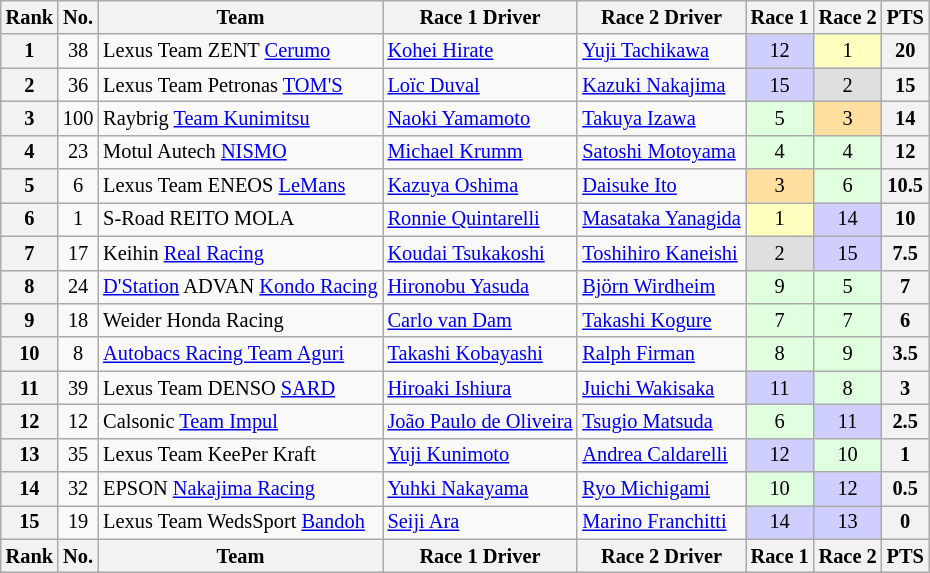<table class="wikitable" style="font-size:85%; text-align:center">
<tr>
<th>Rank</th>
<th>No.</th>
<th>Team</th>
<th>Race 1 Driver</th>
<th>Race 2 Driver</th>
<th>Race 1</th>
<th>Race 2</th>
<th>PTS</th>
</tr>
<tr>
<th>1</th>
<td>38</td>
<td align="left">Lexus Team ZENT <a href='#'>Cerumo</a></td>
<td align="left"> <a href='#'>Kohei Hirate</a></td>
<td align="left"> <a href='#'>Yuji Tachikawa</a></td>
<td style="background:#cfcfff;">12</td>
<td style="background:#ffffbf;">1</td>
<th>20</th>
</tr>
<tr>
<th>2</th>
<td>36</td>
<td align="left">Lexus Team Petronas <a href='#'>TOM'S</a></td>
<td align="left"> <a href='#'>Loïc Duval</a></td>
<td align="left"> <a href='#'>Kazuki Nakajima</a></td>
<td style="background:#cfcfff;">15</td>
<td style="background:#dfdfdf;">2</td>
<th>15</th>
</tr>
<tr>
<th>3</th>
<td>100</td>
<td align="left">Raybrig <a href='#'>Team Kunimitsu</a></td>
<td align="left"> <a href='#'>Naoki Yamamoto</a></td>
<td align="left"> <a href='#'>Takuya Izawa</a></td>
<td style="background:#dfffdf;">5</td>
<td style="background:#ffdf9f;">3</td>
<th>14</th>
</tr>
<tr>
<th>4</th>
<td>23</td>
<td align="left">Motul Autech <a href='#'>NISMO</a></td>
<td align="left"> <a href='#'>Michael Krumm</a></td>
<td align="left"> <a href='#'>Satoshi Motoyama</a></td>
<td style="background:#dfffdf;">4</td>
<td style="background:#dfffdf;">4</td>
<th>12</th>
</tr>
<tr>
<th>5</th>
<td>6</td>
<td align="left">Lexus Team ENEOS <a href='#'>LeMans</a></td>
<td align="left"> <a href='#'>Kazuya Oshima</a></td>
<td align="left"> <a href='#'>Daisuke Ito</a></td>
<td style="background:#ffdf9f;">3</td>
<td style="background:#dfffdf;">6</td>
<th>10.5</th>
</tr>
<tr>
<th>6</th>
<td>1</td>
<td align="left">S-Road REITO MOLA</td>
<td align="left"> <a href='#'>Ronnie Quintarelli</a></td>
<td align="left"> <a href='#'>Masataka Yanagida</a></td>
<td style="background:#ffffbf;">1</td>
<td style="background:#cfcfff;">14</td>
<th>10</th>
</tr>
<tr>
<th>7</th>
<td>17</td>
<td align="left">Keihin <a href='#'>Real Racing</a></td>
<td align="left"> <a href='#'>Koudai Tsukakoshi</a></td>
<td align="left"> <a href='#'>Toshihiro Kaneishi</a></td>
<td style="background:#dfdfdf;">2</td>
<td style="background:#cfcfff;">15</td>
<th>7.5</th>
</tr>
<tr>
<th>8</th>
<td>24</td>
<td align="left"><a href='#'>D'Station</a> ADVAN <a href='#'>Kondo Racing</a></td>
<td align="left"> <a href='#'>Hironobu Yasuda</a></td>
<td align="left"> <a href='#'>Björn Wirdheim</a></td>
<td style="background:#dfffdf;">9</td>
<td style="background:#dfffdf;">5</td>
<th>7</th>
</tr>
<tr>
<th>9</th>
<td>18</td>
<td align="left">Weider Honda Racing</td>
<td align="left"> <a href='#'>Carlo van Dam</a></td>
<td align="left"> <a href='#'>Takashi Kogure</a></td>
<td style="background:#dfffdf;">7</td>
<td style="background:#dfffdf;">7</td>
<th>6</th>
</tr>
<tr>
<th>10</th>
<td>8</td>
<td align="left"><a href='#'>Autobacs Racing Team Aguri</a></td>
<td align="left"> <a href='#'>Takashi Kobayashi</a></td>
<td align="left"> <a href='#'>Ralph Firman</a></td>
<td style="background:#dfffdf;">8</td>
<td style="background:#dfffdf;">9</td>
<th>3.5</th>
</tr>
<tr>
<th>11</th>
<td>39</td>
<td align="left">Lexus Team DENSO <a href='#'>SARD</a></td>
<td align="left"> <a href='#'>Hiroaki Ishiura</a></td>
<td align="left"> <a href='#'>Juichi Wakisaka</a></td>
<td style="background:#cfcfff;">11</td>
<td style="background:#dfffdf;">8</td>
<th>3</th>
</tr>
<tr>
<th>12</th>
<td>12</td>
<td align="left">Calsonic <a href='#'>Team Impul</a></td>
<td align="left"> <a href='#'>João Paulo de Oliveira</a></td>
<td align="left"> <a href='#'>Tsugio Matsuda</a></td>
<td style="background:#dfffdf;">6</td>
<td style="background:#cfcfff;">11</td>
<th>2.5</th>
</tr>
<tr>
<th>13</th>
<td>35</td>
<td align="left">Lexus Team KeePer Kraft</td>
<td align="left"> <a href='#'>Yuji Kunimoto</a></td>
<td align="left"> <a href='#'>Andrea Caldarelli</a></td>
<td style="background:#cfcfff;">12</td>
<td style="background:#dfffdf;">10</td>
<th>1</th>
</tr>
<tr>
<th>14</th>
<td>32</td>
<td align="left">EPSON <a href='#'>Nakajima Racing</a></td>
<td align="left"> <a href='#'>Yuhki Nakayama</a></td>
<td align="left"> <a href='#'>Ryo Michigami</a></td>
<td style="background:#dfffdf;">10</td>
<td style="background:#cfcfff;">12</td>
<th>0.5</th>
</tr>
<tr>
<th>15</th>
<td>19</td>
<td align="left">Lexus Team WedsSport <a href='#'>Bandoh</a></td>
<td align="left"> <a href='#'>Seiji Ara</a></td>
<td align="left"> <a href='#'>Marino Franchitti</a></td>
<td style="background:#cfcfff;">14</td>
<td style="background:#cfcfff;">13</td>
<th>0</th>
</tr>
<tr>
<th>Rank</th>
<th>No.</th>
<th>Team</th>
<th>Race 1 Driver</th>
<th>Race 2 Driver</th>
<th>Race 1</th>
<th>Race 2</th>
<th>PTS</th>
</tr>
</table>
